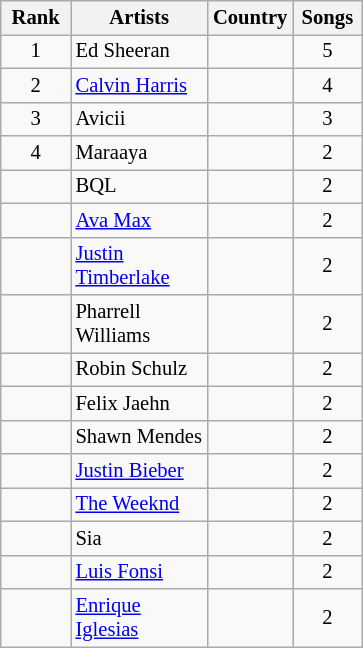<table class="wikitable sortable" style="font-size: 86%;">
<tr>
<th style="width:40px;">Rank</th>
<th style="width:85px;">Artists</th>
<th style="width:50px;">Country</th>
<th style="width:40px;">Songs</th>
</tr>
<tr>
<td align=center>1</td>
<td>Ed Sheeran</td>
<td align=center></td>
<td align=center>5</td>
</tr>
<tr>
<td align=center>2</td>
<td><a href='#'>Calvin Harris</a></td>
<td align=center></td>
<td align=center>4</td>
</tr>
<tr>
<td align=center>3</td>
<td>Avicii</td>
<td align=center></td>
<td align=center>3</td>
</tr>
<tr>
<td align=center>4</td>
<td>Maraaya</td>
<td align=center></td>
<td align=center>2</td>
</tr>
<tr>
<td align=center></td>
<td>BQL</td>
<td align=center></td>
<td align=center>2</td>
</tr>
<tr>
<td align=center></td>
<td><a href='#'>Ava Max</a></td>
<td align=center></td>
<td align=center>2</td>
</tr>
<tr>
<td align=center></td>
<td><a href='#'>Justin Timberlake</a></td>
<td align=center></td>
<td align=center>2</td>
</tr>
<tr>
<td align=center></td>
<td>Pharrell Williams</td>
<td align=center></td>
<td align=center>2</td>
</tr>
<tr>
<td align=center></td>
<td>Robin Schulz</td>
<td align=center></td>
<td align=center>2</td>
</tr>
<tr>
<td align=center></td>
<td>Felix Jaehn</td>
<td align=center></td>
<td align=center>2</td>
</tr>
<tr>
<td align=center></td>
<td>Shawn Mendes</td>
<td align=center></td>
<td align=center>2</td>
</tr>
<tr>
<td align=center></td>
<td><a href='#'>Justin Bieber</a></td>
<td align=center></td>
<td align=center>2</td>
</tr>
<tr>
<td align=center></td>
<td><a href='#'>The Weeknd</a></td>
<td align=center></td>
<td align=center>2</td>
</tr>
<tr>
<td align=center></td>
<td>Sia</td>
<td align=center></td>
<td align=center>2</td>
</tr>
<tr>
<td align=center></td>
<td><a href='#'>Luis Fonsi</a></td>
<td align=center></td>
<td align=center>2</td>
</tr>
<tr>
<td align=center></td>
<td><a href='#'>Enrique Iglesias</a></td>
<td align=center></td>
<td align=center>2</td>
</tr>
</table>
